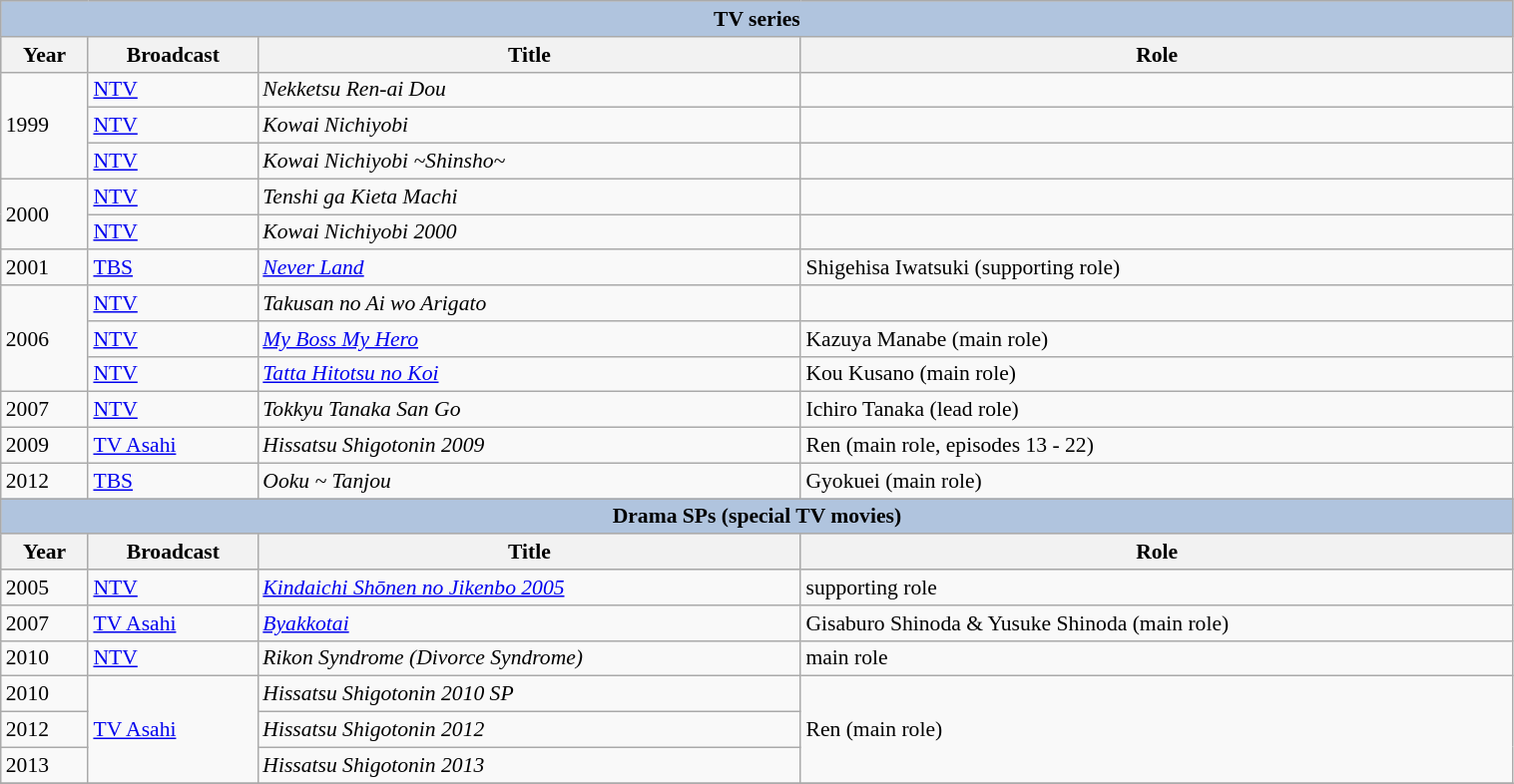<table class="wikitable" style="margin:1em 1em 1em 0; background:#f9f9f9; font-size:90%;" width="80%">
<tr bgcolor="#CCCCCC" align="center">
<th colspan="4" style="background: LightSteelBlue;">TV series</th>
</tr>
<tr bgcolor="#CCCCCC" align="center">
<th scope="col">Year</th>
<th scope="col">Broadcast</th>
<th scope="col">Title</th>
<th scope="col" class="unsortable">Role</th>
</tr>
<tr>
<td rowspan="3">1999</td>
<td><a href='#'>NTV</a></td>
<td><em>Nekketsu Ren-ai Dou</em></td>
<td></td>
</tr>
<tr>
<td><a href='#'>NTV</a></td>
<td><em>Kowai Nichiyobi</em></td>
<td></td>
</tr>
<tr>
<td><a href='#'>NTV</a></td>
<td><em>Kowai Nichiyobi ~Shinsho~</em></td>
<td></td>
</tr>
<tr>
<td rowspan="2">2000</td>
<td><a href='#'>NTV</a></td>
<td><em>Tenshi ga Kieta Machi</em></td>
<td></td>
</tr>
<tr>
<td><a href='#'>NTV</a></td>
<td><em>Kowai Nichiyobi 2000</em></td>
<td></td>
</tr>
<tr>
<td>2001</td>
<td><a href='#'>TBS</a></td>
<td><em><a href='#'>Never Land</a></em></td>
<td>Shigehisa Iwatsuki (supporting role)</td>
</tr>
<tr>
<td rowspan="3">2006</td>
<td><a href='#'>NTV</a></td>
<td><em>Takusan no Ai wo Arigato</em></td>
<td></td>
</tr>
<tr>
<td><a href='#'>NTV</a></td>
<td><em><a href='#'>My Boss My Hero</a></em></td>
<td>Kazuya Manabe (main role)</td>
</tr>
<tr>
<td><a href='#'>NTV</a></td>
<td><em><a href='#'>Tatta Hitotsu no Koi</a></em></td>
<td>Kou Kusano (main role)</td>
</tr>
<tr>
<td>2007</td>
<td><a href='#'>NTV</a></td>
<td><em>Tokkyu Tanaka San Go</em></td>
<td>Ichiro Tanaka (lead role)</td>
</tr>
<tr>
<td>2009</td>
<td><a href='#'>TV Asahi</a></td>
<td><em>Hissatsu Shigotonin 2009</em></td>
<td>Ren (main role, episodes 13 - 22)</td>
</tr>
<tr>
<td>2012</td>
<td><a href='#'>TBS</a></td>
<td><em>Ooku ~ Tanjou</em></td>
<td>Gyokuei (main role)</td>
</tr>
<tr bgcolor="#CCCCCC" align="center">
<th colspan="4" style="background: LightSteelBlue;">Drama SPs (special TV movies)</th>
</tr>
<tr bgcolor="#CCCCCC" align="center">
<th scope="col">Year</th>
<th scope="col">Broadcast</th>
<th scope="col">Title</th>
<th scope="col" class="unsortable">Role</th>
</tr>
<tr>
<td>2005</td>
<td><a href='#'>NTV</a></td>
<td><em><a href='#'>Kindaichi Shōnen no Jikenbo 2005</a></em></td>
<td>supporting role</td>
</tr>
<tr>
<td>2007</td>
<td><a href='#'>TV Asahi</a></td>
<td><em><a href='#'>Byakkotai</a></em></td>
<td>Gisaburo Shinoda & Yusuke Shinoda (main role)</td>
</tr>
<tr>
<td>2010</td>
<td><a href='#'>NTV</a></td>
<td><em>Rikon Syndrome (Divorce Syndrome)</em></td>
<td>main role</td>
</tr>
<tr>
<td>2010</td>
<td rowspan="3"><a href='#'>TV Asahi</a></td>
<td><em>Hissatsu Shigotonin 2010 SP</em></td>
<td rowspan="3">Ren (main role)</td>
</tr>
<tr>
<td>2012</td>
<td><em>Hissatsu Shigotonin 2012</em></td>
</tr>
<tr>
<td>2013</td>
<td><em>Hissatsu Shigotonin 2013</em></td>
</tr>
<tr>
</tr>
</table>
